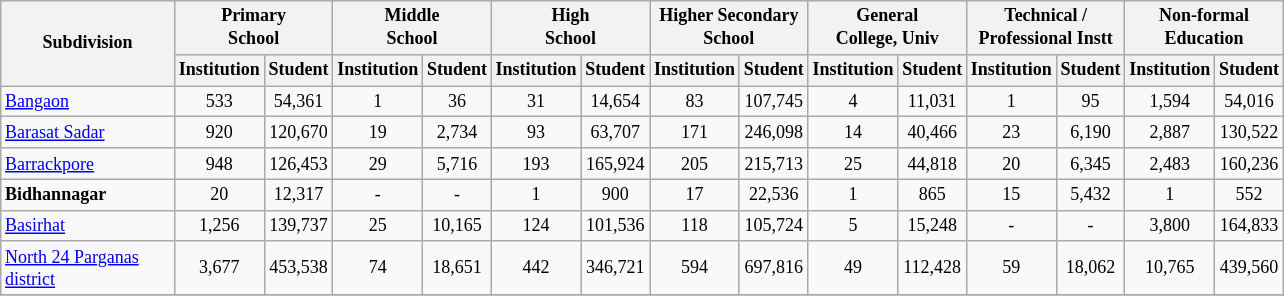<table class="wikitable" style="text-align:center;font-size: 9pt">
<tr>
<th width="110" rowspan="2">Subdivision</th>
<th colspan="2">Primary<br>School</th>
<th colspan="2">Middle<br>School</th>
<th colspan="2">High<br>School</th>
<th colspan="2">Higher Secondary<br>School</th>
<th colspan="2">General<br>College, Univ</th>
<th colspan="2">Technical /<br>Professional Instt</th>
<th colspan="2">Non-formal<br>Education</th>
</tr>
<tr>
<th width="30">Institution</th>
<th width="30">Student</th>
<th width="30">Institution</th>
<th width="30">Student</th>
<th width="30">Institution</th>
<th width="30">Student</th>
<th width="30">Institution</th>
<th width="30">Student</th>
<th width="30">Institution</th>
<th width="30">Student</th>
<th width="30">Institution</th>
<th width="30">Student</th>
<th width="30">Institution</th>
<th width="30">Student<br></th>
</tr>
<tr>
<td align=left><a href='#'>Bangaon</a></td>
<td align="center">533</td>
<td align="center">54,361</td>
<td align="center">1</td>
<td align="center">36</td>
<td align="center">31</td>
<td align="center">14,654</td>
<td align="center">83</td>
<td align="center">107,745</td>
<td align="center">4</td>
<td align="center">11,031</td>
<td align="center">1</td>
<td align="center">95</td>
<td align="center">1,594</td>
<td align="center">54,016</td>
</tr>
<tr>
<td align=left><a href='#'>Barasat Sadar</a></td>
<td align="center">920</td>
<td align="center">120,670</td>
<td align="center">19</td>
<td align="center">2,734</td>
<td align="center">93</td>
<td align="center">63,707</td>
<td align="center">171</td>
<td align="center">246,098</td>
<td align="center">14</td>
<td align="center">40,466</td>
<td align="center">23</td>
<td align="center">6,190</td>
<td align="center">2,887</td>
<td align="center">130,522</td>
</tr>
<tr>
<td align=left><a href='#'>Barrackpore</a></td>
<td align="center">948</td>
<td align="center">126,453</td>
<td align="center">29</td>
<td align="center">5,716</td>
<td align="center">193</td>
<td align="center">165,924</td>
<td align="center">205</td>
<td align="center">215,713</td>
<td align="center">25</td>
<td align="center">44,818</td>
<td align="center">20</td>
<td align="center">6,345</td>
<td align="center">2,483</td>
<td align="center">160,236</td>
</tr>
<tr>
<td align=left><strong>Bidhannagar</strong></td>
<td align="center">20</td>
<td align="center">12,317</td>
<td align="center">-</td>
<td align="center">-</td>
<td align="center">1</td>
<td align="center">900</td>
<td align="center">17</td>
<td align="center">22,536</td>
<td align="center">1</td>
<td align="center">865</td>
<td align="center">15</td>
<td align="center">5,432</td>
<td align="center">1</td>
<td align="center">552</td>
</tr>
<tr>
<td align=left><a href='#'>Basirhat</a></td>
<td align="center">1,256</td>
<td align="center">139,737</td>
<td align="center">25</td>
<td align="center">10,165</td>
<td align="center">124</td>
<td align="center">101,536</td>
<td align="center">118</td>
<td align="center">105,724</td>
<td align="center">5</td>
<td align="center">15,248</td>
<td align="center">-</td>
<td align="center">-</td>
<td align="center">3,800</td>
<td align="center">164,833</td>
</tr>
<tr>
<td align=left><a href='#'>North 24 Parganas district</a></td>
<td align="center">3,677</td>
<td align="center">453,538</td>
<td align="center">74</td>
<td align="center">18,651</td>
<td align="center">442</td>
<td align="center">346,721</td>
<td align="center">594</td>
<td align="center">697,816</td>
<td align="center">49</td>
<td align="center">112,428</td>
<td align="center">59</td>
<td align="center">18,062</td>
<td align="center">10,765</td>
<td align="center">439,560</td>
</tr>
<tr>
</tr>
</table>
